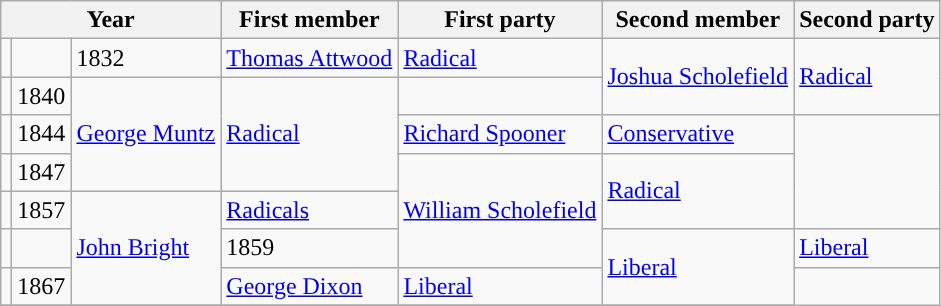<table class="wikitable">
<tr>
<th colspan="3">Year</th>
<th>First member</th>
<th>First party</th>
<th>Second member</th>
<th>Second party</th>
</tr>
<tr>
<td style="color:inherit;background-color: "></td>
<td style="color:inherit;background-color: "></td>
<td>1832</td>
<td><a href='#'>Thomas Attwood</a></td>
<td><a href='#'>Radical</a></td>
<td rowspan="2"><a href='#'>Joshua Scholefield</a></td>
<td rowspan="2"><a href='#'>Radical</a></td>
</tr>
<tr>
<td style="color:inherit;background-color: "></td>
<td>1840</td>
<td rowspan="3"><a href='#'>George Muntz</a></td>
<td rowspan="3"><a href='#'>Radical</a></td>
</tr>
<tr>
<td style="color:inherit;background-color: "></td>
<td>1844</td>
<td><a href='#'>Richard Spooner</a></td>
<td><a href='#'>Conservative</a></td>
</tr>
<tr>
<td style="color:inherit;background-color: "></td>
<td>1847</td>
<td rowspan="3"><a href='#'>William Scholefield</a></td>
<td rowspan="2"><a href='#'>Radical</a></td>
</tr>
<tr>
<td style="color:inherit;background-color: "></td>
<td>1857</td>
<td rowspan="3"><a href='#'>John Bright</a></td>
<td rowspan="1"><a href='#'>Radicals</a></td>
</tr>
<tr>
<td style="color:inherit;background-color: "></td>
<td style="color:inherit;background-color: "></td>
<td>1859</td>
<td rowspan="2"><a href='#'>Liberal</a></td>
<td><a href='#'>Liberal</a></td>
</tr>
<tr>
<td style="color:inherit;background-color: "></td>
<td>1867</td>
<td><a href='#'>George Dixon</a></td>
<td><a href='#'>Liberal</a></td>
</tr>
<tr>
</tr>
</table>
